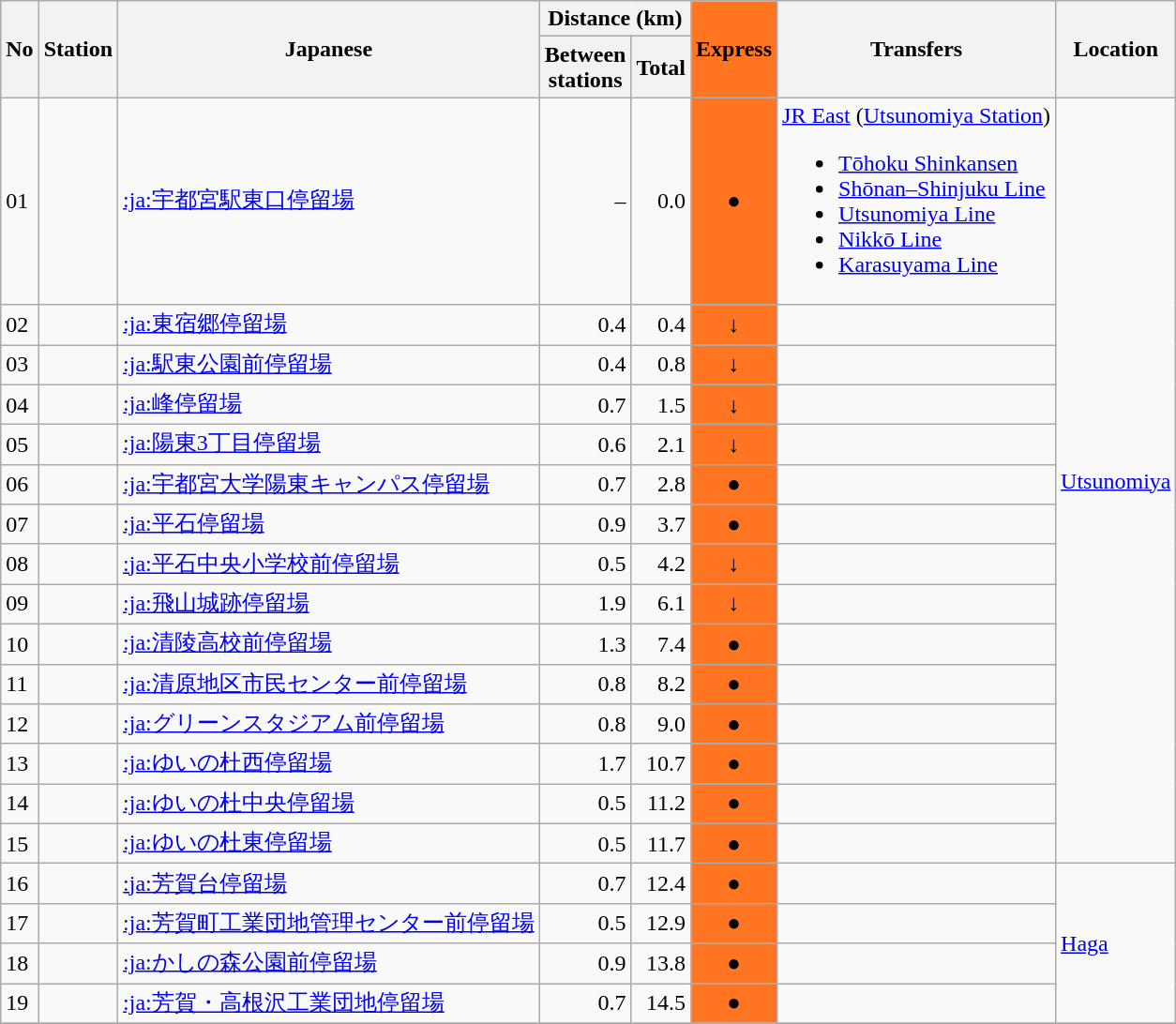<table class="wikitable">
<tr>
<th rowspan="2">No</th>
<th rowspan="2">Station</th>
<th rowspan="2">Japanese</th>
<th colspan="2">Distance (km)</th>
<th rowspan="2" style="background: #ff7522;">Express</th>
<th rowspan="2">Transfers</th>
<th rowspan="2">Location</th>
</tr>
<tr>
<th>Between<br>stations</th>
<th>Total</th>
</tr>
<tr>
<td>01</td>
<td></td>
<td><a href='#'>:ja:宇都宮駅東口停留場</a></td>
<td align=right>–</td>
<td align=right>0.0</td>
<td style="text-align: center; background: #ff7522;">●</td>
<td> <a href='#'>JR East</a> (<a href='#'>Utsunomiya Station</a>)<br><ul><li> <a href='#'>Tōhoku Shinkansen</a></li><li> <a href='#'>Shōnan–Shinjuku Line</a></li><li> <a href='#'>Utsunomiya Line</a></li><li> <a href='#'>Nikkō Line</a></li><li> <a href='#'>Karasuyama Line</a></li></ul></td>
<td rowspan="15"><a href='#'>Utsunomiya</a></td>
</tr>
<tr>
<td>02</td>
<td></td>
<td><a href='#'>:ja:東宿郷停留場</a></td>
<td align=right>0.4</td>
<td align=right>0.4</td>
<td style="text-align: center; background: #ff7522;">↓</td>
<td></td>
</tr>
<tr>
<td>03</td>
<td></td>
<td><a href='#'>:ja:駅東公園前停留場</a></td>
<td align=right>0.4</td>
<td align=right>0.8</td>
<td style="text-align: center; background: #ff7522;">↓</td>
<td></td>
</tr>
<tr>
<td>04</td>
<td></td>
<td><a href='#'>:ja:峰停留場</a></td>
<td align=right>0.7</td>
<td align=right>1.5</td>
<td style="text-align: center; background: #ff7522;">↓</td>
<td></td>
</tr>
<tr>
<td>05</td>
<td></td>
<td><a href='#'>:ja:陽東3丁目停留場</a></td>
<td align=right>0.6</td>
<td align=right>2.1</td>
<td style="text-align: center; background: #ff7522;">↓</td>
<td></td>
</tr>
<tr>
<td>06</td>
<td></td>
<td><a href='#'>:ja:宇都宮大学陽東キャンパス停留場</a></td>
<td align=right>0.7</td>
<td align=right>2.8</td>
<td style="text-align: center; background: #ff7522;">●</td>
<td></td>
</tr>
<tr>
<td>07</td>
<td></td>
<td><a href='#'>:ja:平石停留場</a></td>
<td align=right>0.9</td>
<td align=right>3.7</td>
<td style="text-align: center; background: #ff7522;">●</td>
<td></td>
</tr>
<tr>
<td>08</td>
<td></td>
<td><a href='#'>:ja:平石中央小学校前停留場</a></td>
<td align=right>0.5</td>
<td align=right>4.2</td>
<td style="text-align: center; background: #ff7522;">↓</td>
<td></td>
</tr>
<tr>
<td>09</td>
<td></td>
<td><a href='#'>:ja:飛山城跡停留場</a></td>
<td align=right>1.9</td>
<td align=right>6.1</td>
<td style="text-align: center; background: #ff7522;">↓</td>
<td></td>
</tr>
<tr>
<td>10</td>
<td></td>
<td><a href='#'>:ja:清陵高校前停留場</a></td>
<td align=right>1.3</td>
<td align=right>7.4</td>
<td style="text-align: center; background: #ff7522;">●</td>
<td></td>
</tr>
<tr>
<td>11</td>
<td></td>
<td><a href='#'>:ja:清原地区市民センター前停留場</a></td>
<td align=right>0.8</td>
<td align=right>8.2</td>
<td style="text-align: center; background: #ff7522;">●</td>
<td></td>
</tr>
<tr>
<td>12</td>
<td></td>
<td><a href='#'>:ja:グリーンスタジアム前停留場</a></td>
<td align=right>0.8</td>
<td align=right>9.0</td>
<td style="text-align: center; background: #ff7522;">●</td>
<td></td>
</tr>
<tr>
<td>13</td>
<td></td>
<td><a href='#'>:ja:ゆいの杜西停留場</a></td>
<td align=right>1.7</td>
<td align=right>10.7</td>
<td style="text-align: center; background: #ff7522;">●</td>
<td></td>
</tr>
<tr>
<td>14</td>
<td></td>
<td><a href='#'>:ja:ゆいの杜中央停留場</a></td>
<td align=right>0.5</td>
<td align=right>11.2</td>
<td style="text-align: center; background: #ff7522;">●</td>
<td></td>
</tr>
<tr>
<td>15</td>
<td></td>
<td><a href='#'>:ja:ゆいの杜東停留場</a></td>
<td align=right>0.5</td>
<td align=right>11.7</td>
<td style="text-align: center; background: #ff7522;">●</td>
<td></td>
</tr>
<tr>
<td>16</td>
<td></td>
<td><a href='#'>:ja:芳賀台停留場</a></td>
<td align=right>0.7</td>
<td align=right>12.4</td>
<td style="text-align: center; background: #ff7522;">●</td>
<td></td>
<td rowspan="4"><a href='#'>Haga</a></td>
</tr>
<tr>
<td>17</td>
<td></td>
<td><a href='#'>:ja:芳賀町工業団地管理センター前停留場</a></td>
<td align=right>0.5</td>
<td align=right>12.9</td>
<td style="text-align: center; background: #ff7522;">●</td>
<td></td>
</tr>
<tr>
<td>18</td>
<td></td>
<td><a href='#'>:ja:かしの森公園前停留場</a></td>
<td align=right>0.9</td>
<td align=right>13.8</td>
<td style="text-align: center; background: #ff7522;">●</td>
<td></td>
</tr>
<tr>
<td>19</td>
<td></td>
<td><a href='#'>:ja:芳賀・高根沢工業団地停留場</a></td>
<td align=right>0.7</td>
<td align=right>14.5</td>
<td style="text-align: center; background: #ff7522;">●</td>
<td></td>
</tr>
<tr>
</tr>
</table>
